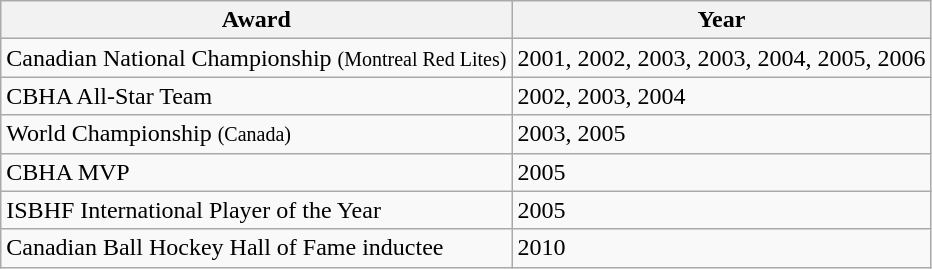<table class="wikitable" border="1">
<tr>
<th>Award</th>
<th>Year</th>
</tr>
<tr>
<td>Canadian National Championship <small>(Montreal Red Lites)</small></td>
<td>2001, 2002, 2003, 2003, 2004, 2005, 2006</td>
</tr>
<tr>
<td>CBHA All-Star Team</td>
<td>2002, 2003, 2004</td>
</tr>
<tr>
<td>World Championship <small>(Canada)</small></td>
<td>2003, 2005</td>
</tr>
<tr>
<td>CBHA MVP</td>
<td>2005</td>
</tr>
<tr>
<td>ISBHF International Player of the Year</td>
<td>2005</td>
</tr>
<tr>
<td>Canadian Ball Hockey Hall of Fame inductee</td>
<td>2010</td>
</tr>
</table>
